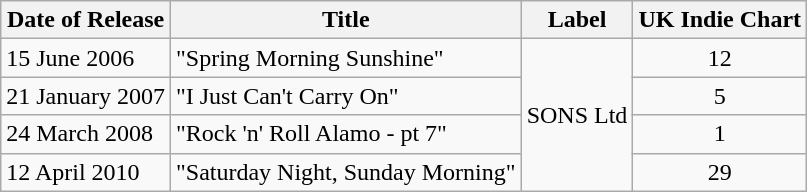<table class="wikitable">
<tr>
<th>Date of Release</th>
<th>Title</th>
<th>Label</th>
<th>UK Indie Chart</th>
</tr>
<tr>
<td>15 June 2006</td>
<td>"Spring Morning Sunshine"</td>
<td rowspan="4">SONS Ltd</td>
<td align="center">12</td>
</tr>
<tr>
<td>21 January 2007</td>
<td>"I Just Can't Carry On"</td>
<td align="center">5</td>
</tr>
<tr>
<td>24 March 2008</td>
<td>"Rock 'n' Roll Alamo - pt 7"</td>
<td align="center">1</td>
</tr>
<tr>
<td>12 April 2010</td>
<td>"Saturday Night, Sunday Morning"</td>
<td align="center">29</td>
</tr>
</table>
